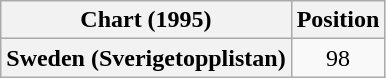<table class="wikitable plainrowheaders" style="text-align:center">
<tr>
<th>Chart (1995)</th>
<th>Position</th>
</tr>
<tr>
<th scope="row">Sweden (Sverigetopplistan)</th>
<td>98</td>
</tr>
</table>
